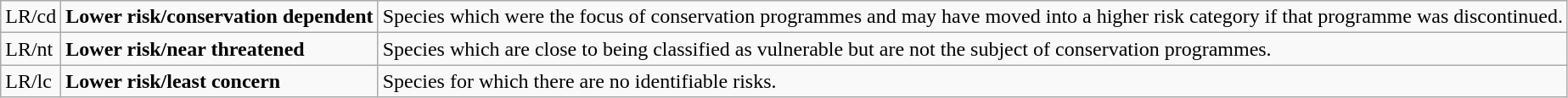<table class="wikitable" style="text-align:left">
<tr>
<td>LR/cd</td>
<td><strong>Lower risk/conservation dependent</strong></td>
<td>Species which were the focus of conservation programmes and may have moved into a higher risk category if that programme was discontinued.</td>
</tr>
<tr>
<td>LR/nt</td>
<td><strong>Lower risk/near threatened</strong></td>
<td>Species which are close to being classified as vulnerable but are not the subject of conservation programmes.</td>
</tr>
<tr>
<td>LR/lc</td>
<td><strong>Lower risk/least concern</strong></td>
<td>Species for which there are no identifiable risks.</td>
</tr>
</table>
